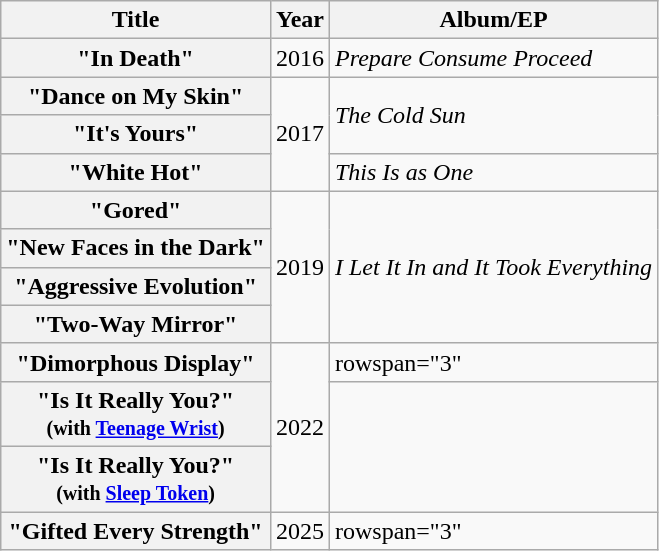<table class="wikitable plainrowheaders">
<tr>
<th>Title</th>
<th>Year</th>
<th>Album/EP</th>
</tr>
<tr>
<th scope="row">"In Death"</th>
<td>2016</td>
<td><em>Prepare Consume Proceed</em></td>
</tr>
<tr>
<th scope="row">"Dance on My Skin"</th>
<td rowspan="3" style="text-align:center;">2017</td>
<td rowspan="2"><em>The Cold Sun</em></td>
</tr>
<tr>
<th scope="row">"It's Yours"</th>
</tr>
<tr>
<th scope="row">"White Hot"</th>
<td><em>This Is as One</em></td>
</tr>
<tr>
<th scope="row">"Gored"</th>
<td rowspan="4">2019</td>
<td rowspan="4"><em>I Let It In and It Took Everything</em></td>
</tr>
<tr>
<th scope="row">"New Faces in the Dark"</th>
</tr>
<tr>
<th scope="row">"Aggressive Evolution"</th>
</tr>
<tr>
<th scope="row">"Two-Way Mirror"</th>
</tr>
<tr>
<th scope="row">"Dimorphous Display"</th>
<td rowspan="3">2022</td>
<td>rowspan="3" </td>
</tr>
<tr>
<th scope="row">"Is It Really You?"<br> <small>(with <a href='#'>Teenage Wrist</a>)</small></th>
</tr>
<tr>
<th scope="row">"Is It Really You?"<br> <small>(with <a href='#'>Sleep Token</a>)</small></th>
</tr>
<tr>
<th scope="row">"Gifted Every Strength"</th>
<td rowspan="3">2025</td>
<td>rowspan="3" </td>
</tr>
</table>
